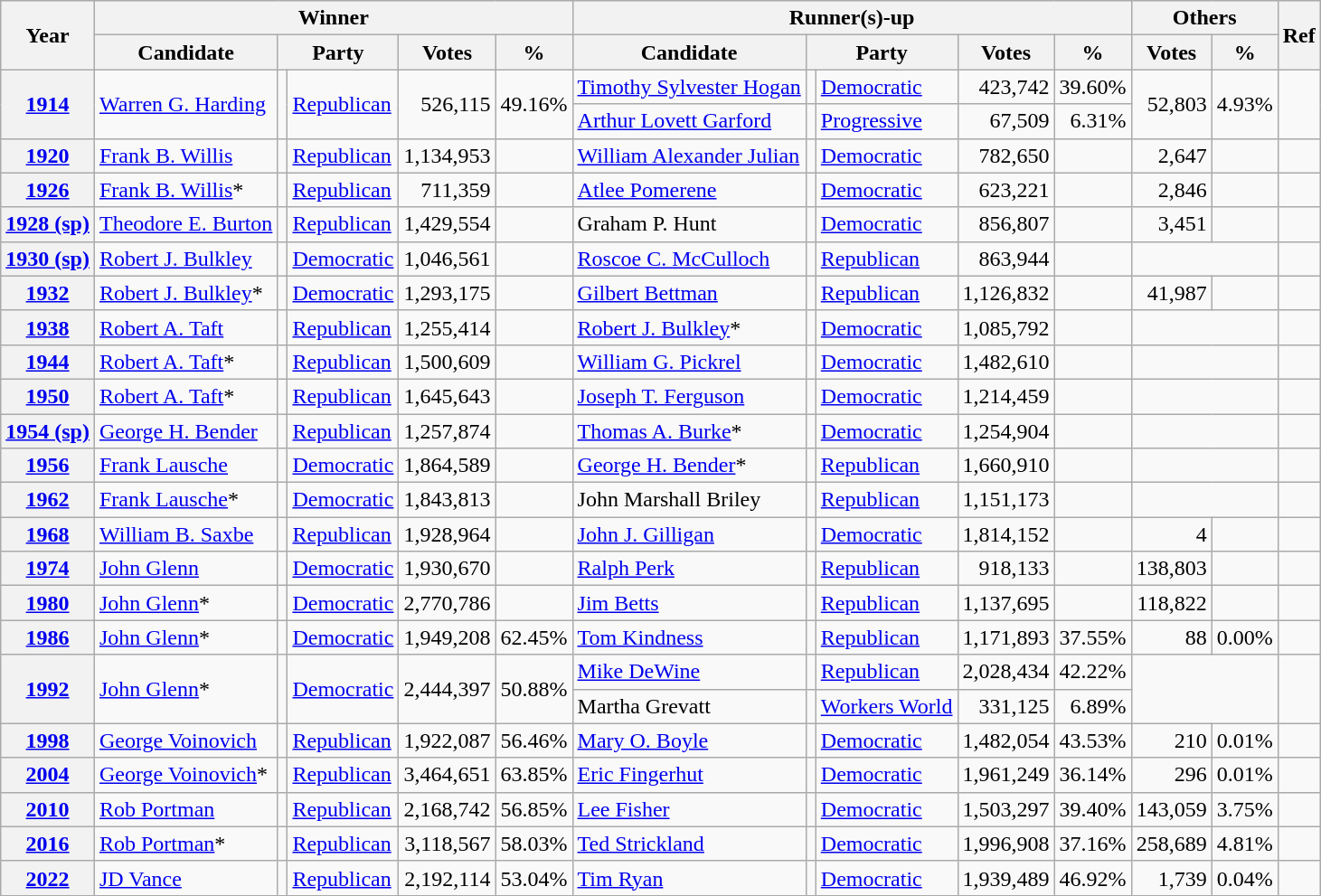<table class=wikitable style=text-align:right>
<tr>
<th rowspan=2>Year</th>
<th colspan=5>Winner</th>
<th colspan=5>Runner(s)-up</th>
<th colspan=2>Others</th>
<th rowspan=2>Ref</th>
</tr>
<tr>
<th>Candidate</th>
<th colspan=2>Party</th>
<th>Votes</th>
<th>%</th>
<th>Candidate</th>
<th colspan=2>Party</th>
<th>Votes</th>
<th>%</th>
<th>Votes</th>
<th>%</th>
</tr>
<tr>
<th rowspan=2><a href='#'>1914</a></th>
<td rowspan=2 align=left><a href='#'>Warren G. Harding</a></td>
<td rowspan=2 style=background:></td>
<td rowspan=2 align=left><a href='#'>Republican</a></td>
<td rowspan=2>526,115</td>
<td rowspan=2>49.16%</td>
<td align=left><a href='#'>Timothy Sylvester Hogan</a></td>
<td style=background:></td>
<td align=left><a href='#'>Democratic</a></td>
<td>423,742</td>
<td>39.60%</td>
<td rowspan=2>52,803</td>
<td rowspan=2>4.93%</td>
<td rowspan=2 align=center></td>
</tr>
<tr>
<td align=left><a href='#'>Arthur Lovett Garford</a></td>
<td style=background:></td>
<td align=left><a href='#'>Progressive</a></td>
<td>67,509</td>
<td>6.31%</td>
</tr>
<tr>
<th><a href='#'>1920</a></th>
<td align=left><a href='#'>Frank B. Willis</a></td>
<td style=background:></td>
<td align=left><a href='#'>Republican</a></td>
<td>1,134,953</td>
<td></td>
<td align=left><a href='#'>William Alexander Julian</a></td>
<td style=background:></td>
<td align=left><a href='#'>Democratic</a></td>
<td>782,650</td>
<td></td>
<td>2,647</td>
<td></td>
<td align=center></td>
</tr>
<tr>
<th><a href='#'>1926</a></th>
<td align=left><a href='#'>Frank B. Willis</a>*</td>
<td style=background:></td>
<td align=left><a href='#'>Republican</a></td>
<td>711,359</td>
<td></td>
<td align=left><a href='#'>Atlee Pomerene</a></td>
<td style=background:></td>
<td align=left><a href='#'>Democratic</a></td>
<td>623,221</td>
<td></td>
<td>2,846</td>
<td></td>
<td align=center></td>
</tr>
<tr>
<th><a href='#'>1928 (sp)</a></th>
<td align=left><a href='#'>Theodore E. Burton</a></td>
<td style=background:></td>
<td align=left><a href='#'>Republican</a></td>
<td>1,429,554</td>
<td></td>
<td align=left>Graham P. Hunt</td>
<td style=background:></td>
<td align=left><a href='#'>Democratic</a></td>
<td>856,807</td>
<td></td>
<td>3,451</td>
<td></td>
<td align=center></td>
</tr>
<tr>
<th><a href='#'>1930 (sp)</a></th>
<td align=left><a href='#'>Robert J. Bulkley</a></td>
<td style=background:></td>
<td align=left><a href='#'>Democratic</a></td>
<td>1,046,561</td>
<td></td>
<td align=left><a href='#'>Roscoe C. McCulloch</a></td>
<td style=background:></td>
<td align=left><a href='#'>Republican</a></td>
<td>863,944</td>
<td></td>
<td colspan=2></td>
<td align=center></td>
</tr>
<tr>
<th><a href='#'>1932</a></th>
<td align=left><a href='#'>Robert J. Bulkley</a>*</td>
<td style=background:></td>
<td align=left><a href='#'>Democratic</a></td>
<td>1,293,175</td>
<td></td>
<td align=left><a href='#'>Gilbert Bettman</a></td>
<td style=background:></td>
<td align=left><a href='#'>Republican</a></td>
<td>1,126,832</td>
<td></td>
<td>41,987</td>
<td></td>
<td align=center></td>
</tr>
<tr>
<th><a href='#'>1938</a></th>
<td align=left><a href='#'>Robert A. Taft</a></td>
<td style=background:></td>
<td align=left><a href='#'>Republican</a></td>
<td>1,255,414</td>
<td></td>
<td align=left><a href='#'>Robert J. Bulkley</a>*</td>
<td style=background:></td>
<td align=left><a href='#'>Democratic</a></td>
<td>1,085,792</td>
<td></td>
<td colspan=2></td>
<td align=center></td>
</tr>
<tr>
<th><a href='#'>1944</a></th>
<td align=left><a href='#'>Robert A. Taft</a>*</td>
<td style=background:></td>
<td align=left><a href='#'>Republican</a></td>
<td>1,500,609</td>
<td></td>
<td align=left><a href='#'>William G. Pickrel</a></td>
<td style=background:></td>
<td align=left><a href='#'>Democratic</a></td>
<td>1,482,610</td>
<td></td>
<td colspan=2></td>
<td align=center></td>
</tr>
<tr>
<th><a href='#'>1950</a></th>
<td align=left><a href='#'>Robert A. Taft</a>*</td>
<td style=background:></td>
<td align=left><a href='#'>Republican</a></td>
<td>1,645,643</td>
<td></td>
<td align=left><a href='#'>Joseph T. Ferguson</a></td>
<td style=background:></td>
<td align=left><a href='#'>Democratic</a></td>
<td>1,214,459</td>
<td></td>
<td colspan=2></td>
<td align=center></td>
</tr>
<tr>
<th><a href='#'>1954 (sp)</a></th>
<td align=left><a href='#'>George H. Bender</a></td>
<td style=background:></td>
<td align=left><a href='#'>Republican</a></td>
<td>1,257,874</td>
<td></td>
<td align=left><a href='#'>Thomas A. Burke</a>*</td>
<td style=background:></td>
<td align=left><a href='#'>Democratic</a></td>
<td>1,254,904</td>
<td></td>
<td colspan=2></td>
<td align=center></td>
</tr>
<tr>
<th><a href='#'>1956</a></th>
<td align=left><a href='#'>Frank Lausche</a></td>
<td style=background:></td>
<td align=left><a href='#'>Democratic</a></td>
<td>1,864,589</td>
<td></td>
<td align=left><a href='#'>George H. Bender</a>*</td>
<td style=background:></td>
<td align=left><a href='#'>Republican</a></td>
<td>1,660,910</td>
<td></td>
<td colspan=2></td>
<td align=center></td>
</tr>
<tr>
<th><a href='#'>1962</a></th>
<td align=left><a href='#'>Frank Lausche</a>*</td>
<td style=background:></td>
<td align=left><a href='#'>Democratic</a></td>
<td>1,843,813</td>
<td></td>
<td align=left>John Marshall Briley</td>
<td style=background:></td>
<td align=left><a href='#'>Republican</a></td>
<td>1,151,173</td>
<td></td>
<td colspan=2></td>
<td align=center></td>
</tr>
<tr>
<th><a href='#'>1968</a></th>
<td align=left><a href='#'>William B. Saxbe</a></td>
<td style=background:></td>
<td align=left><a href='#'>Republican</a></td>
<td>1,928,964</td>
<td></td>
<td align=left><a href='#'>John J. Gilligan</a></td>
<td style=background:></td>
<td align=left><a href='#'>Democratic</a></td>
<td>1,814,152</td>
<td></td>
<td>4</td>
<td></td>
<td align=center></td>
</tr>
<tr>
<th><a href='#'>1974</a></th>
<td align=left><a href='#'>John Glenn</a></td>
<td style=background:></td>
<td align=left><a href='#'>Democratic</a></td>
<td>1,930,670</td>
<td></td>
<td align=left><a href='#'>Ralph Perk</a></td>
<td style=background:></td>
<td align=left><a href='#'>Republican</a></td>
<td>918,133</td>
<td></td>
<td>138,803</td>
<td></td>
<td align=center></td>
</tr>
<tr>
<th><a href='#'>1980</a></th>
<td align=left><a href='#'>John Glenn</a>*</td>
<td style=background:></td>
<td align=left><a href='#'>Democratic</a></td>
<td>2,770,786</td>
<td></td>
<td align=left><a href='#'>Jim Betts</a></td>
<td style=background:></td>
<td align=left><a href='#'>Republican</a></td>
<td>1,137,695</td>
<td></td>
<td>118,822</td>
<td></td>
<td align=center></td>
</tr>
<tr>
<th><a href='#'>1986</a></th>
<td align=left><a href='#'>John Glenn</a>*</td>
<td style=background:></td>
<td align=left><a href='#'>Democratic</a></td>
<td>1,949,208</td>
<td>62.45%</td>
<td align=left><a href='#'>Tom Kindness</a></td>
<td style=background:></td>
<td align=left><a href='#'>Republican</a></td>
<td>1,171,893</td>
<td>37.55%</td>
<td>88</td>
<td>0.00%</td>
<td align=center></td>
</tr>
<tr>
<th rowspan=2><a href='#'>1992</a></th>
<td rowspan=2 align=left><a href='#'>John Glenn</a>*</td>
<td rowspan=2 style=background:></td>
<td rowspan=2 align=left><a href='#'>Democratic</a></td>
<td rowspan=2>2,444,397</td>
<td rowspan=2>50.88%</td>
<td align=left><a href='#'>Mike DeWine</a></td>
<td style=background:></td>
<td align=left><a href='#'>Republican</a></td>
<td>2,028,434</td>
<td>42.22%</td>
<td rowspan=2 colspan=2></td>
<td rowspan=2 align=center></td>
</tr>
<tr>
<td align=left>Martha Grevatt</td>
<td style=background:></td>
<td align=left><a href='#'>Workers World</a></td>
<td>331,125</td>
<td>6.89%</td>
</tr>
<tr>
<th><a href='#'>1998</a></th>
<td align=left><a href='#'>George Voinovich</a></td>
<td style=background:></td>
<td align=left><a href='#'>Republican</a></td>
<td>1,922,087</td>
<td>56.46%</td>
<td align=left><a href='#'>Mary O. Boyle</a></td>
<td style=background:></td>
<td align=left><a href='#'>Democratic</a></td>
<td>1,482,054</td>
<td>43.53%</td>
<td>210</td>
<td>0.01%</td>
<td align=center></td>
</tr>
<tr>
<th><a href='#'>2004</a></th>
<td align=left><a href='#'>George Voinovich</a>*</td>
<td style=background:></td>
<td align=left><a href='#'>Republican</a></td>
<td>3,464,651</td>
<td>63.85%</td>
<td align=left><a href='#'>Eric Fingerhut</a></td>
<td style=background:></td>
<td align=left><a href='#'>Democratic</a></td>
<td>1,961,249</td>
<td>36.14%</td>
<td>296</td>
<td>0.01%</td>
<td align=center></td>
</tr>
<tr>
<th><a href='#'>2010</a></th>
<td align=left><a href='#'>Rob Portman</a></td>
<td style=background:></td>
<td align=left><a href='#'>Republican</a></td>
<td>2,168,742</td>
<td>56.85%</td>
<td align=left><a href='#'>Lee Fisher</a></td>
<td style=background:></td>
<td align=left><a href='#'>Democratic</a></td>
<td>1,503,297</td>
<td>39.40%</td>
<td>143,059</td>
<td>3.75%</td>
<td align=center></td>
</tr>
<tr>
<th><a href='#'>2016</a></th>
<td align=left><a href='#'>Rob Portman</a>*</td>
<td style=background:></td>
<td align=left><a href='#'>Republican</a></td>
<td>3,118,567</td>
<td>58.03%</td>
<td align=left><a href='#'>Ted Strickland</a></td>
<td style=background:></td>
<td align=left><a href='#'>Democratic</a></td>
<td>1,996,908</td>
<td>37.16%</td>
<td>258,689</td>
<td>4.81%</td>
<td align=center></td>
</tr>
<tr>
<th><a href='#'>2022</a></th>
<td align=left><a href='#'>JD Vance</a></td>
<td style=background:></td>
<td align=left><a href='#'>Republican</a></td>
<td>2,192,114</td>
<td>53.04%</td>
<td align=left><a href='#'>Tim Ryan</a></td>
<td style=background:></td>
<td align=left><a href='#'>Democratic</a></td>
<td>1,939,489</td>
<td>46.92%</td>
<td>1,739</td>
<td>0.04%</td>
<td align=center></td>
</tr>
</table>
